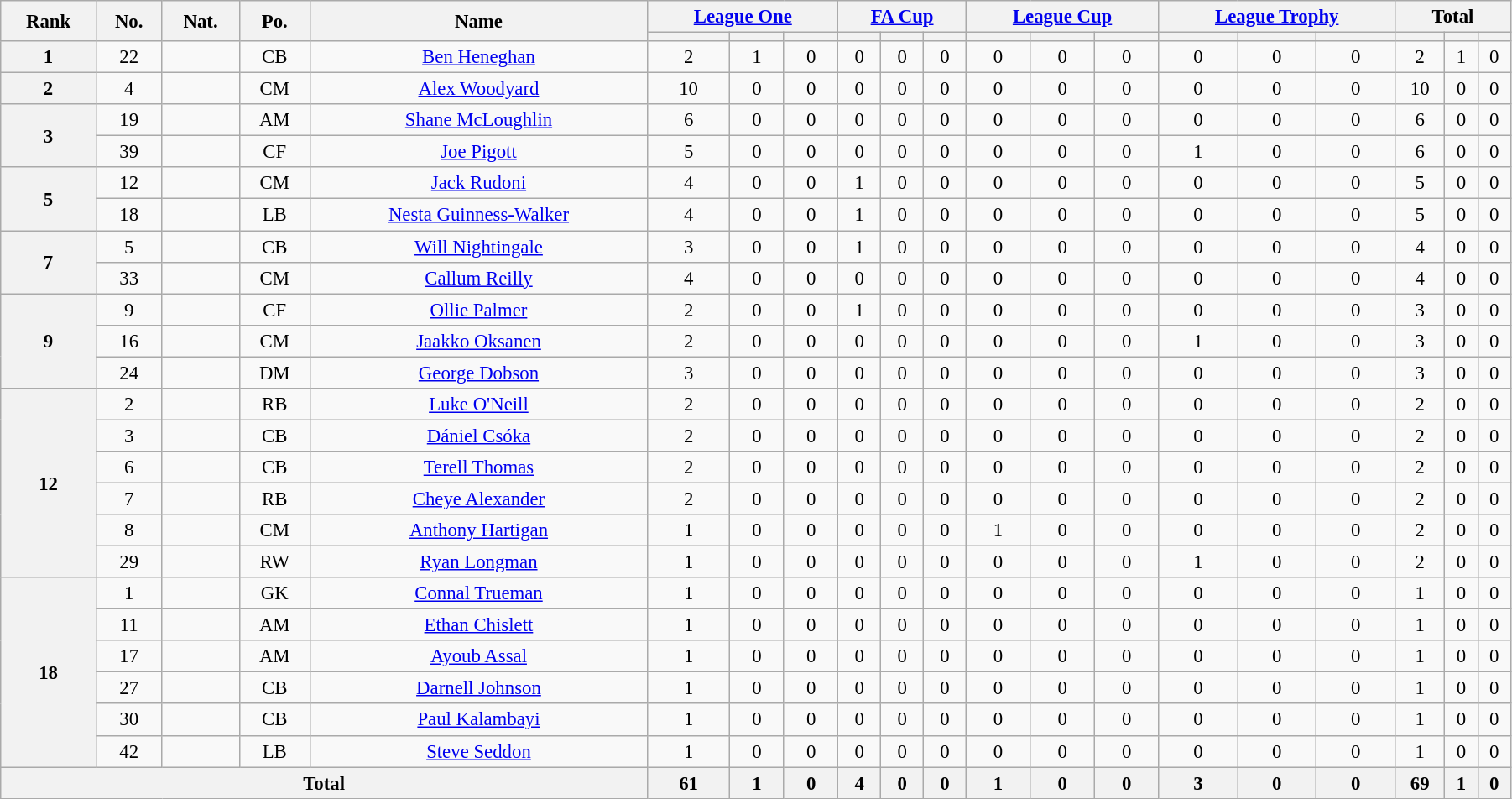<table class="wikitable" style="text-align:center; font-size:95%; width:95%;">
<tr>
<th rowspan=2>Rank</th>
<th rowspan=2>No.</th>
<th rowspan=2>Nat.</th>
<th rowspan=2>Po.</th>
<th rowspan=2>Name</th>
<th colspan=3><a href='#'>League One</a></th>
<th colspan=3><a href='#'>FA Cup</a></th>
<th colspan=3><a href='#'>League Cup</a></th>
<th colspan=3><a href='#'>League Trophy</a></th>
<th colspan=3>Total</th>
</tr>
<tr>
<th></th>
<th></th>
<th></th>
<th></th>
<th></th>
<th></th>
<th></th>
<th></th>
<th></th>
<th></th>
<th></th>
<th></th>
<th></th>
<th></th>
<th></th>
</tr>
<tr>
<th rowspan=1>1</th>
<td>22</td>
<td></td>
<td>CB</td>
<td><a href='#'>Ben Heneghan</a></td>
<td>2</td>
<td>1</td>
<td>0</td>
<td>0</td>
<td>0</td>
<td>0</td>
<td>0</td>
<td>0</td>
<td>0</td>
<td>0</td>
<td>0</td>
<td>0</td>
<td>2</td>
<td>1</td>
<td>0</td>
</tr>
<tr>
<th rowspan=1>2</th>
<td>4</td>
<td></td>
<td>CM</td>
<td><a href='#'>Alex Woodyard</a></td>
<td>10</td>
<td>0</td>
<td>0</td>
<td>0</td>
<td>0</td>
<td>0</td>
<td>0</td>
<td>0</td>
<td>0</td>
<td>0</td>
<td>0</td>
<td>0</td>
<td>10</td>
<td>0</td>
<td>0</td>
</tr>
<tr>
<th rowspan=2>3</th>
<td>19</td>
<td></td>
<td>AM</td>
<td><a href='#'>Shane McLoughlin</a></td>
<td>6</td>
<td>0</td>
<td>0</td>
<td>0</td>
<td>0</td>
<td>0</td>
<td>0</td>
<td>0</td>
<td>0</td>
<td>0</td>
<td>0</td>
<td>0</td>
<td>6</td>
<td>0</td>
<td>0</td>
</tr>
<tr>
<td>39</td>
<td></td>
<td>CF</td>
<td><a href='#'>Joe Pigott</a></td>
<td>5</td>
<td>0</td>
<td>0</td>
<td>0</td>
<td>0</td>
<td>0</td>
<td>0</td>
<td>0</td>
<td>0</td>
<td>1</td>
<td>0</td>
<td>0</td>
<td>6</td>
<td>0</td>
<td>0</td>
</tr>
<tr>
<th rowspan=2>5</th>
<td>12</td>
<td></td>
<td>CM</td>
<td><a href='#'>Jack Rudoni</a></td>
<td>4</td>
<td>0</td>
<td>0</td>
<td>1</td>
<td>0</td>
<td>0</td>
<td>0</td>
<td>0</td>
<td>0</td>
<td>0</td>
<td>0</td>
<td>0</td>
<td>5</td>
<td>0</td>
<td>0</td>
</tr>
<tr>
<td>18</td>
<td></td>
<td>LB</td>
<td><a href='#'>Nesta Guinness-Walker</a></td>
<td>4</td>
<td>0</td>
<td>0</td>
<td>1</td>
<td>0</td>
<td>0</td>
<td>0</td>
<td>0</td>
<td>0</td>
<td>0</td>
<td>0</td>
<td>0</td>
<td>5</td>
<td>0</td>
<td>0</td>
</tr>
<tr>
<th rowspan=2>7</th>
<td>5</td>
<td></td>
<td>CB</td>
<td><a href='#'>Will Nightingale</a></td>
<td>3</td>
<td>0</td>
<td>0</td>
<td>1</td>
<td>0</td>
<td>0</td>
<td>0</td>
<td>0</td>
<td>0</td>
<td>0</td>
<td>0</td>
<td>0</td>
<td>4</td>
<td>0</td>
<td>0</td>
</tr>
<tr>
<td>33</td>
<td></td>
<td>CM</td>
<td><a href='#'>Callum Reilly</a></td>
<td>4</td>
<td>0</td>
<td>0</td>
<td>0</td>
<td>0</td>
<td>0</td>
<td>0</td>
<td>0</td>
<td>0</td>
<td>0</td>
<td>0</td>
<td>0</td>
<td>4</td>
<td>0</td>
<td>0</td>
</tr>
<tr>
<th rowspan=3>9</th>
<td>9</td>
<td></td>
<td>CF</td>
<td><a href='#'>Ollie Palmer</a></td>
<td>2</td>
<td>0</td>
<td>0</td>
<td>1</td>
<td>0</td>
<td>0</td>
<td>0</td>
<td>0</td>
<td>0</td>
<td>0</td>
<td>0</td>
<td>0</td>
<td>3</td>
<td>0</td>
<td>0</td>
</tr>
<tr>
<td>16</td>
<td></td>
<td>CM</td>
<td><a href='#'>Jaakko Oksanen</a></td>
<td>2</td>
<td>0</td>
<td>0</td>
<td>0</td>
<td>0</td>
<td>0</td>
<td>0</td>
<td>0</td>
<td>0</td>
<td>1</td>
<td>0</td>
<td>0</td>
<td>3</td>
<td>0</td>
<td>0</td>
</tr>
<tr>
<td>24</td>
<td></td>
<td>DM</td>
<td><a href='#'>George Dobson</a></td>
<td>3</td>
<td>0</td>
<td>0</td>
<td>0</td>
<td>0</td>
<td>0</td>
<td>0</td>
<td>0</td>
<td>0</td>
<td>0</td>
<td>0</td>
<td>0</td>
<td>3</td>
<td>0</td>
<td>0</td>
</tr>
<tr>
<th rowspan=6>12</th>
<td>2</td>
<td></td>
<td>RB</td>
<td><a href='#'>Luke O'Neill</a></td>
<td>2</td>
<td>0</td>
<td>0</td>
<td>0</td>
<td>0</td>
<td>0</td>
<td>0</td>
<td>0</td>
<td>0</td>
<td>0</td>
<td>0</td>
<td>0</td>
<td>2</td>
<td>0</td>
<td>0</td>
</tr>
<tr>
<td>3</td>
<td></td>
<td>CB</td>
<td><a href='#'>Dániel Csóka</a></td>
<td>2</td>
<td>0</td>
<td>0</td>
<td>0</td>
<td>0</td>
<td>0</td>
<td>0</td>
<td>0</td>
<td>0</td>
<td>0</td>
<td>0</td>
<td>0</td>
<td>2</td>
<td>0</td>
<td>0</td>
</tr>
<tr>
<td>6</td>
<td></td>
<td>CB</td>
<td><a href='#'>Terell Thomas</a></td>
<td>2</td>
<td>0</td>
<td>0</td>
<td>0</td>
<td>0</td>
<td>0</td>
<td>0</td>
<td>0</td>
<td>0</td>
<td>0</td>
<td>0</td>
<td>0</td>
<td>2</td>
<td>0</td>
<td>0</td>
</tr>
<tr>
<td>7</td>
<td></td>
<td>RB</td>
<td><a href='#'>Cheye Alexander</a></td>
<td>2</td>
<td>0</td>
<td>0</td>
<td>0</td>
<td>0</td>
<td>0</td>
<td>0</td>
<td>0</td>
<td>0</td>
<td>0</td>
<td>0</td>
<td>0</td>
<td>2</td>
<td>0</td>
<td>0</td>
</tr>
<tr>
<td>8</td>
<td></td>
<td>CM</td>
<td><a href='#'>Anthony Hartigan</a></td>
<td>1</td>
<td>0</td>
<td>0</td>
<td>0</td>
<td>0</td>
<td>0</td>
<td>1</td>
<td>0</td>
<td>0</td>
<td>0</td>
<td>0</td>
<td>0</td>
<td>2</td>
<td>0</td>
<td>0</td>
</tr>
<tr>
<td>29</td>
<td></td>
<td>RW</td>
<td><a href='#'>Ryan Longman</a></td>
<td>1</td>
<td>0</td>
<td>0</td>
<td>0</td>
<td>0</td>
<td>0</td>
<td>0</td>
<td>0</td>
<td>0</td>
<td>1</td>
<td>0</td>
<td>0</td>
<td>2</td>
<td>0</td>
<td>0</td>
</tr>
<tr>
<th rowspan=6>18</th>
<td>1</td>
<td></td>
<td>GK</td>
<td><a href='#'>Connal Trueman</a></td>
<td>1</td>
<td>0</td>
<td>0</td>
<td>0</td>
<td>0</td>
<td>0</td>
<td>0</td>
<td>0</td>
<td>0</td>
<td>0</td>
<td>0</td>
<td>0</td>
<td>1</td>
<td>0</td>
<td>0</td>
</tr>
<tr>
<td>11</td>
<td></td>
<td>AM</td>
<td><a href='#'>Ethan Chislett</a></td>
<td>1</td>
<td>0</td>
<td>0</td>
<td>0</td>
<td>0</td>
<td>0</td>
<td>0</td>
<td>0</td>
<td>0</td>
<td>0</td>
<td>0</td>
<td>0</td>
<td>1</td>
<td>0</td>
<td>0</td>
</tr>
<tr>
<td>17</td>
<td></td>
<td>AM</td>
<td><a href='#'>Ayoub Assal</a></td>
<td>1</td>
<td>0</td>
<td>0</td>
<td>0</td>
<td>0</td>
<td>0</td>
<td>0</td>
<td>0</td>
<td>0</td>
<td>0</td>
<td>0</td>
<td>0</td>
<td>1</td>
<td>0</td>
<td>0</td>
</tr>
<tr>
<td>27</td>
<td></td>
<td>CB</td>
<td><a href='#'>Darnell Johnson</a></td>
<td>1</td>
<td>0</td>
<td>0</td>
<td>0</td>
<td>0</td>
<td>0</td>
<td>0</td>
<td>0</td>
<td>0</td>
<td>0</td>
<td>0</td>
<td>0</td>
<td>1</td>
<td>0</td>
<td>0</td>
</tr>
<tr>
<td>30</td>
<td></td>
<td>CB</td>
<td><a href='#'>Paul Kalambayi</a></td>
<td>1</td>
<td>0</td>
<td>0</td>
<td>0</td>
<td>0</td>
<td>0</td>
<td>0</td>
<td>0</td>
<td>0</td>
<td>0</td>
<td>0</td>
<td>0</td>
<td>1</td>
<td>0</td>
<td>0</td>
</tr>
<tr>
<td>42</td>
<td></td>
<td>LB</td>
<td><a href='#'>Steve Seddon</a></td>
<td>1</td>
<td>0</td>
<td>0</td>
<td>0</td>
<td>0</td>
<td>0</td>
<td>0</td>
<td>0</td>
<td>0</td>
<td>0</td>
<td>0</td>
<td>0</td>
<td>1</td>
<td>0</td>
<td>0</td>
</tr>
<tr>
<th colspan=5>Total</th>
<th>61</th>
<th>1</th>
<th>0</th>
<th>4</th>
<th>0</th>
<th>0</th>
<th>1</th>
<th>0</th>
<th>0</th>
<th>3</th>
<th>0</th>
<th>0</th>
<th>69</th>
<th>1</th>
<th>0</th>
</tr>
</table>
